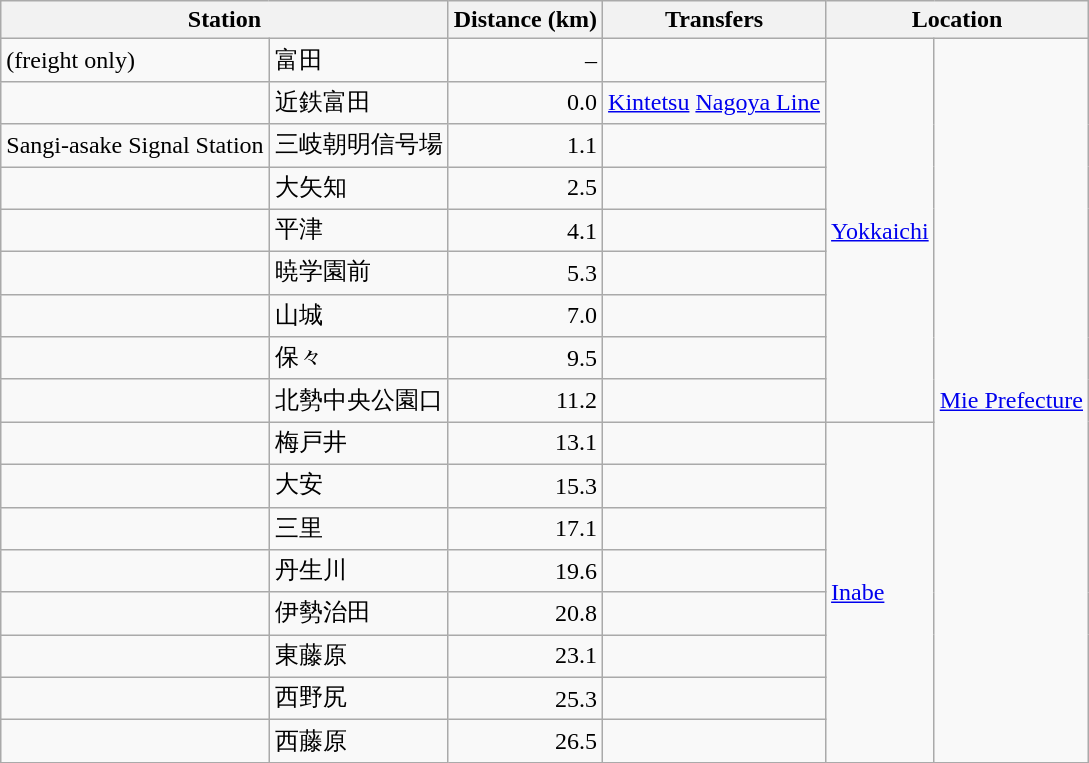<table class=wikitable>
<tr>
<th colspan="2">Station</th>
<th>Distance (km)</th>
<th>Transfers</th>
<th colspan="2">Location</th>
</tr>
<tr>
<td> (freight only)</td>
<td>富田</td>
<td align="right">–</td>
<td></td>
<td rowspan="9"><a href='#'>Yokkaichi</a></td>
<td rowspan="17"><a href='#'>Mie Prefecture</a></td>
</tr>
<tr>
<td></td>
<td>近鉄富田</td>
<td align="right">0.0</td>
<td> <a href='#'>Kintetsu</a> <a href='#'>Nagoya Line</a></td>
</tr>
<tr>
<td>Sangi-asake Signal Station</td>
<td>三岐朝明信号場</td>
<td align="right">1.1</td>
<td></td>
</tr>
<tr>
<td></td>
<td>大矢知</td>
<td align="right">2.5</td>
<td></td>
</tr>
<tr>
<td></td>
<td>平津</td>
<td align="right">4.1</td>
<td></td>
</tr>
<tr>
<td></td>
<td>暁学園前</td>
<td align="right">5.3</td>
<td></td>
</tr>
<tr>
<td></td>
<td>山城</td>
<td align="right">7.0</td>
<td></td>
</tr>
<tr>
<td></td>
<td>保々</td>
<td align="right">9.5</td>
<td></td>
</tr>
<tr>
<td></td>
<td>北勢中央公園口</td>
<td align="right">11.2</td>
<td></td>
</tr>
<tr>
<td></td>
<td>梅戸井</td>
<td align="right">13.1</td>
<td></td>
<td rowspan="8"><a href='#'>Inabe</a></td>
</tr>
<tr>
<td></td>
<td>大安</td>
<td align="right">15.3</td>
<td></td>
</tr>
<tr>
<td></td>
<td>三里</td>
<td align="right">17.1</td>
<td></td>
</tr>
<tr>
<td></td>
<td>丹生川</td>
<td align="right">19.6</td>
<td></td>
</tr>
<tr>
<td></td>
<td>伊勢治田</td>
<td align="right">20.8</td>
<td></td>
</tr>
<tr>
<td></td>
<td>東藤原</td>
<td align="right">23.1</td>
<td></td>
</tr>
<tr>
<td></td>
<td>西野尻</td>
<td align="right">25.3</td>
<td></td>
</tr>
<tr>
<td></td>
<td>西藤原</td>
<td align="right">26.5</td>
<td></td>
</tr>
</table>
